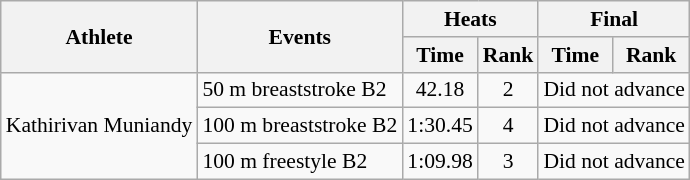<table class="wikitable" style="font-size:90%">
<tr>
<th rowspan="2">Athlete</th>
<th rowspan="2">Events</th>
<th colspan="2">Heats</th>
<th colspan="2">Final</th>
</tr>
<tr>
<th>Time</th>
<th>Rank</th>
<th>Time</th>
<th>Rank</th>
</tr>
<tr align="center">
<td rowspan="3" align="left">Kathirivan Muniandy</td>
<td align="left">50 m breaststroke B2</td>
<td>42.18</td>
<td>2</td>
<td colspan="2">Did not advance</td>
</tr>
<tr align="center">
<td align="left">100 m breaststroke B2</td>
<td>1:30.45</td>
<td>4</td>
<td colspan="2">Did not advance</td>
</tr>
<tr align="center">
<td align="left">100 m freestyle B2</td>
<td>1:09.98</td>
<td>3</td>
<td colspan="2">Did not advance</td>
</tr>
</table>
